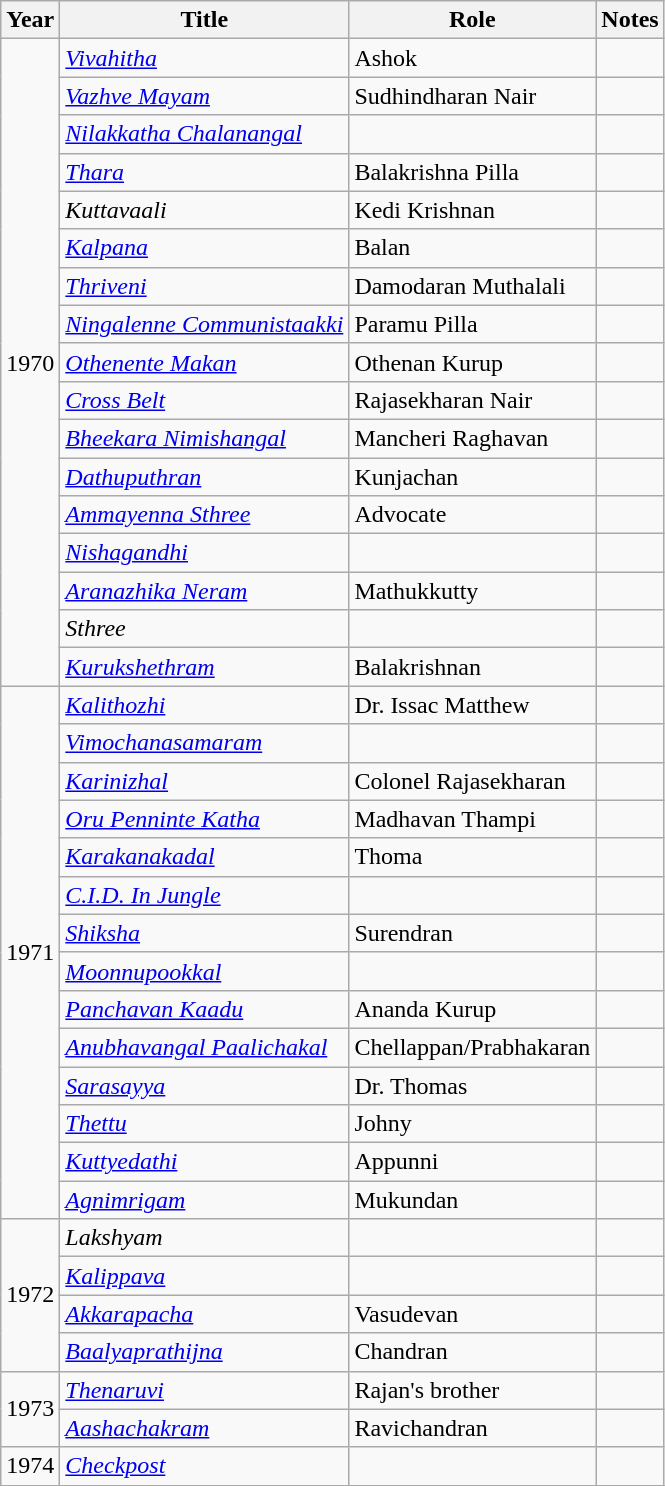<table class="wikitable sortable">
<tr>
<th>Year</th>
<th>Title</th>
<th>Role</th>
<th class="unsortable">Notes</th>
</tr>
<tr>
<td rowspan=17>1970</td>
<td><em><a href='#'>Vivahitha</a></em></td>
<td>Ashok</td>
<td></td>
</tr>
<tr>
<td><em><a href='#'>Vazhve Mayam</a></em></td>
<td>Sudhindharan Nair</td>
<td></td>
</tr>
<tr>
<td><em><a href='#'>Nilakkatha Chalanangal</a></em></td>
<td></td>
<td></td>
</tr>
<tr>
<td><em><a href='#'>Thara</a></em></td>
<td>Balakrishna Pilla</td>
<td></td>
</tr>
<tr>
<td><em>Kuttavaali</em></td>
<td>Kedi Krishnan</td>
<td></td>
</tr>
<tr>
<td><em><a href='#'>Kalpana</a></em></td>
<td>Balan</td>
<td></td>
</tr>
<tr>
<td><em><a href='#'>Thriveni</a></em></td>
<td>Damodaran Muthalali</td>
<td></td>
</tr>
<tr>
<td><em><a href='#'>Ningalenne Communistaakki</a></em></td>
<td>Paramu Pilla</td>
<td></td>
</tr>
<tr>
<td><em><a href='#'>Othenente Makan</a></em></td>
<td>Othenan Kurup</td>
<td></td>
</tr>
<tr>
<td><em><a href='#'>Cross Belt</a></em></td>
<td>Rajasekharan Nair</td>
<td></td>
</tr>
<tr>
<td><em><a href='#'>Bheekara Nimishangal</a></em></td>
<td>Mancheri Raghavan</td>
<td></td>
</tr>
<tr>
<td><em><a href='#'>Dathuputhran</a></em></td>
<td>Kunjachan</td>
<td></td>
</tr>
<tr>
<td><em><a href='#'>Ammayenna Sthree</a></em></td>
<td>Advocate</td>
<td></td>
</tr>
<tr>
<td><em><a href='#'>Nishagandhi</a></em></td>
<td></td>
<td></td>
</tr>
<tr>
<td><em><a href='#'>Aranazhika Neram</a></em></td>
<td>Mathukkutty</td>
<td></td>
</tr>
<tr>
<td><em>Sthree</em></td>
<td></td>
<td></td>
</tr>
<tr>
<td><em><a href='#'>Kurukshethram</a></em></td>
<td>Balakrishnan</td>
<td></td>
</tr>
<tr>
<td rowspan=14>1971</td>
<td><em><a href='#'>Kalithozhi</a></em></td>
<td>Dr. Issac Matthew</td>
<td></td>
</tr>
<tr>
<td><em><a href='#'>Vimochanasamaram</a></em></td>
<td></td>
<td></td>
</tr>
<tr>
<td><em><a href='#'>Karinizhal</a></em></td>
<td>Colonel Rajasekharan</td>
<td></td>
</tr>
<tr>
<td><em><a href='#'>Oru Penninte Katha</a></em></td>
<td>Madhavan Thampi</td>
<td></td>
</tr>
<tr>
<td><em><a href='#'>Karakanakadal</a></em></td>
<td>Thoma</td>
<td></td>
</tr>
<tr>
<td><em><a href='#'>C.I.D. In Jungle</a></em></td>
<td></td>
<td></td>
</tr>
<tr>
<td><em><a href='#'>Shiksha</a></em></td>
<td>Surendran</td>
<td></td>
</tr>
<tr>
<td><em><a href='#'>Moonnupookkal</a></em></td>
<td></td>
<td></td>
</tr>
<tr>
<td><em><a href='#'>Panchavan Kaadu</a></em></td>
<td>Ananda Kurup</td>
<td></td>
</tr>
<tr>
<td><em><a href='#'>Anubhavangal Paalichakal</a></em></td>
<td>Chellappan/Prabhakaran</td>
<td></td>
</tr>
<tr>
<td><em><a href='#'>Sarasayya</a></em></td>
<td>Dr. Thomas</td>
<td></td>
</tr>
<tr>
<td><em><a href='#'>Thettu</a></em></td>
<td>Johny</td>
<td></td>
</tr>
<tr>
<td><em><a href='#'>Kuttyedathi</a></em></td>
<td>Appunni</td>
<td></td>
</tr>
<tr>
<td><em><a href='#'>Agnimrigam</a></em></td>
<td>Mukundan</td>
<td></td>
</tr>
<tr>
<td rowspan=4>1972</td>
<td><em>Lakshyam</em></td>
<td></td>
<td></td>
</tr>
<tr>
<td><em><a href='#'>Kalippava</a></em></td>
<td></td>
<td></td>
</tr>
<tr>
<td><em><a href='#'>Akkarapacha</a></em></td>
<td>Vasudevan</td>
<td></td>
</tr>
<tr>
<td><em><a href='#'>Baalyaprathijna</a></em></td>
<td>Chandran</td>
<td></td>
</tr>
<tr>
<td rowspan=2>1973</td>
<td><em><a href='#'>Thenaruvi</a></em></td>
<td>Rajan's brother</td>
<td></td>
</tr>
<tr>
<td><em><a href='#'>Aashachakram</a></em></td>
<td>Ravichandran</td>
<td></td>
</tr>
<tr>
<td>1974</td>
<td><em><a href='#'>Checkpost</a></em></td>
<td></td>
<td></td>
</tr>
<tr>
</tr>
</table>
